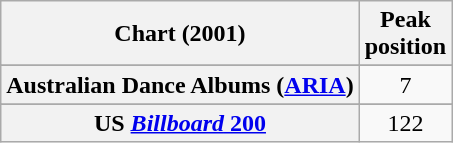<table class="wikitable sortable plainrowheaders" style="text-align:center;">
<tr>
<th>Chart (2001)</th>
<th>Peak<br>position</th>
</tr>
<tr>
</tr>
<tr>
<th scope="row">Australian Dance Albums (<a href='#'>ARIA</a>)</th>
<td>7</td>
</tr>
<tr>
</tr>
<tr>
<th scope="row">US <a href='#'><em>Billboard</em> 200</a></th>
<td>122</td>
</tr>
</table>
